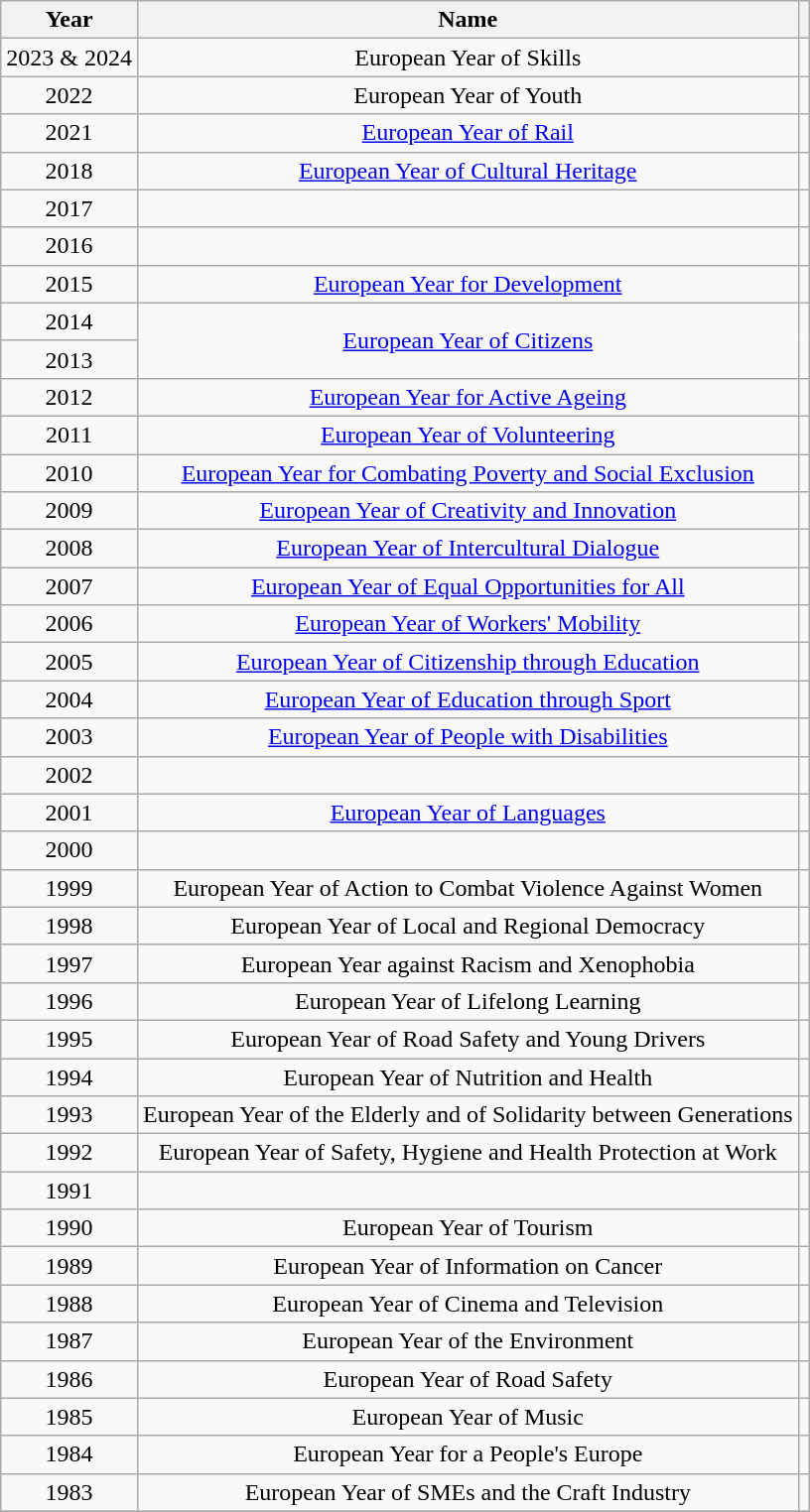<table class="wikitable sortable plainrowheaders" style="text-align:center;">
<tr>
<th>Year</th>
<th>Name</th>
<th class="unsortable"></th>
</tr>
<tr>
<td>2023 & 2024</td>
<td>European Year of Skills</td>
<td></td>
</tr>
<tr>
<td>2022</td>
<td>European Year of Youth</td>
<td></td>
</tr>
<tr>
<td>2021</td>
<td><a href='#'>European Year of Rail</a></td>
<td></td>
</tr>
<tr>
<td>2018</td>
<td><a href='#'>European Year of Cultural Heritage</a></td>
<td></td>
</tr>
<tr>
<td>2017</td>
<td></td>
<td></td>
</tr>
<tr>
<td>2016</td>
<td></td>
<td></td>
</tr>
<tr>
<td>2015</td>
<td><a href='#'>European Year for Development</a></td>
<td></td>
</tr>
<tr>
<td>2014</td>
<td rowspan=2><a href='#'>European Year of Citizens</a></td>
<td rowspan=2></td>
</tr>
<tr>
<td>2013</td>
</tr>
<tr>
<td>2012</td>
<td><a href='#'>European Year for Active Ageing</a></td>
<td></td>
</tr>
<tr>
<td>2011</td>
<td><a href='#'>European Year of Volunteering</a></td>
<td></td>
</tr>
<tr>
<td>2010</td>
<td><a href='#'>European Year for Combating Poverty and Social Exclusion</a></td>
<td></td>
</tr>
<tr>
<td>2009</td>
<td><a href='#'>European Year of Creativity and Innovation</a></td>
<td></td>
</tr>
<tr>
<td>2008</td>
<td><a href='#'>European Year of Intercultural Dialogue</a></td>
<td></td>
</tr>
<tr>
<td>2007</td>
<td><a href='#'>European Year of Equal Opportunities for All</a></td>
<td></td>
</tr>
<tr>
<td>2006</td>
<td><a href='#'>European Year of Workers' Mobility</a></td>
<td></td>
</tr>
<tr>
<td>2005</td>
<td><a href='#'>European Year of Citizenship through Education</a></td>
<td></td>
</tr>
<tr>
<td>2004</td>
<td><a href='#'>European Year of Education through Sport</a></td>
<td></td>
</tr>
<tr>
<td>2003</td>
<td><a href='#'>European Year of People with Disabilities</a></td>
<td></td>
</tr>
<tr>
<td>2002</td>
<td></td>
<td></td>
</tr>
<tr>
<td>2001</td>
<td><a href='#'>European Year of Languages</a></td>
<td></td>
</tr>
<tr>
<td>2000</td>
<td></td>
<td></td>
</tr>
<tr>
<td>1999</td>
<td>European Year of Action to Combat Violence Against Women</td>
<td></td>
</tr>
<tr>
<td>1998</td>
<td>European Year of Local and Regional Democracy</td>
<td></td>
</tr>
<tr>
<td>1997</td>
<td>European Year against Racism and Xenophobia</td>
<td></td>
</tr>
<tr>
<td>1996</td>
<td>European Year of Lifelong Learning</td>
<td></td>
</tr>
<tr>
<td>1995</td>
<td>European Year of Road Safety and Young Drivers</td>
<td></td>
</tr>
<tr>
<td>1994</td>
<td>European Year of Nutrition and Health</td>
<td></td>
</tr>
<tr>
<td>1993</td>
<td>European Year of the Elderly and of Solidarity between Generations</td>
<td></td>
</tr>
<tr>
<td>1992</td>
<td>European Year of Safety, Hygiene and Health Protection at Work</td>
<td></td>
</tr>
<tr>
<td>1991</td>
<td></td>
<td></td>
</tr>
<tr>
<td>1990</td>
<td>European Year of Tourism</td>
<td></td>
</tr>
<tr>
<td>1989</td>
<td>European Year of Information on Cancer</td>
<td></td>
</tr>
<tr>
<td>1988</td>
<td>European Year of Cinema and Television</td>
<td></td>
</tr>
<tr>
<td>1987</td>
<td>European Year of the Environment</td>
<td></td>
</tr>
<tr>
<td>1986</td>
<td>European Year of Road Safety</td>
<td></td>
</tr>
<tr>
<td>1985</td>
<td>European Year of Music</td>
<td></td>
</tr>
<tr>
<td>1984</td>
<td>European Year for a People's Europe</td>
<td></td>
</tr>
<tr>
<td>1983</td>
<td>European Year of SMEs and the Craft Industry</td>
<td></td>
</tr>
<tr>
</tr>
</table>
